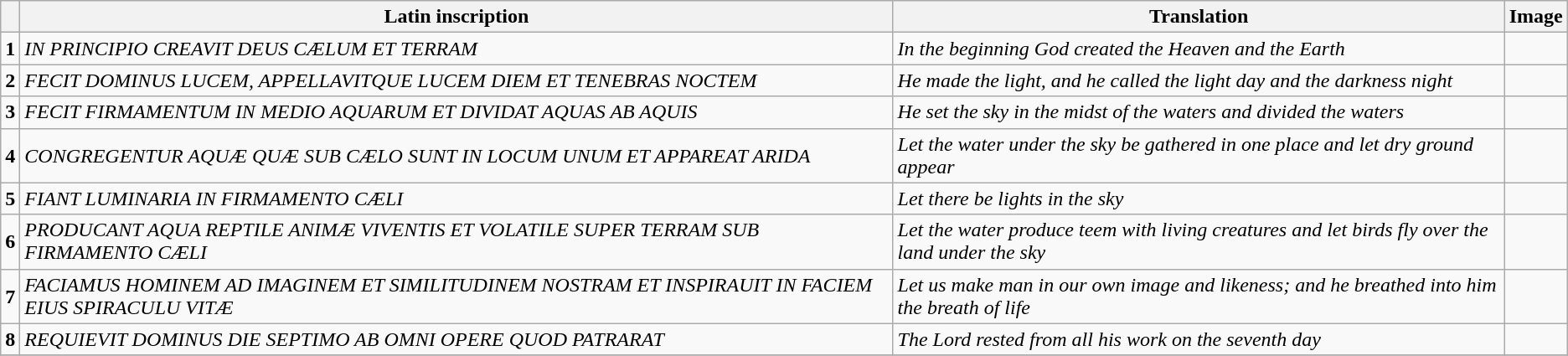<table class="wikitable">
<tr>
<th></th>
<th>Latin inscription</th>
<th>Translation</th>
<th>Image</th>
</tr>
<tr>
<td><strong>1</strong></td>
<td><em>IN PRINCIPIO CREAVIT DEUS CÆLUM ET TERRAM</em></td>
<td><em>In the beginning God created the Heaven and the Earth</em></td>
<td></td>
</tr>
<tr>
<td><strong>2</strong></td>
<td><em>FECIT DOMINUS LUCEM, APPELLAVITQUE LUCEM DIEM ET TENEBRAS NOCTEM</em></td>
<td><em>He made the light, and he called the light day and the darkness night</em></td>
<td></td>
</tr>
<tr>
<td><strong>3</strong></td>
<td><em>FECIT FIRMAMENTUM IN MEDIO AQUARUM ET DIVIDAT AQUAS AB AQUIS</em></td>
<td><em>He set the sky in the midst of the waters and divided the waters</em></td>
<td></td>
</tr>
<tr>
<td><strong>4</strong></td>
<td><em>CONGREGENTUR AQUÆ QUÆ SUB CÆLO SUNT IN LOCUM UNUM ET APPAREAT ARIDA</em></td>
<td><em>Let the water under the sky be gathered in one place and let dry ground appear</em></td>
<td></td>
</tr>
<tr>
<td><strong>5</strong></td>
<td><em>FIANT LUMINARIA IN FIRMAMENTO CÆLI</em></td>
<td><em>Let there be lights in the sky</em></td>
<td></td>
</tr>
<tr>
<td><strong>6</strong></td>
<td><em>PRODUCANT AQUA REPTILE ANIMÆ VIVENTIS ET VOLATILE SUPER TERRAM SUB FIRMAMENTO CÆLI</em></td>
<td><em>Let the water produce teem with living creatures and let birds fly over the land under the sky</em></td>
<td></td>
</tr>
<tr>
<td><strong>7</strong></td>
<td><em>FACIAMUS HOMINEM AD IMAGINEM ET SIMILITUDINEM NOSTRAM ET INSPIRAUIT IN FACIEM EIUS SPIRACULU VITÆ</em></td>
<td><em>Let us make man in our own image and likeness; and he breathed into him the breath of life</em></td>
<td></td>
</tr>
<tr>
<td><strong>8</strong></td>
<td><em>REQUIEVIT DOMINUS DIE SEPTIMO AB OMNI OPERE QUOD PATRARAT</em></td>
<td><em>The Lord rested from all his work on the seventh day</em></td>
<td></td>
</tr>
<tr>
</tr>
</table>
